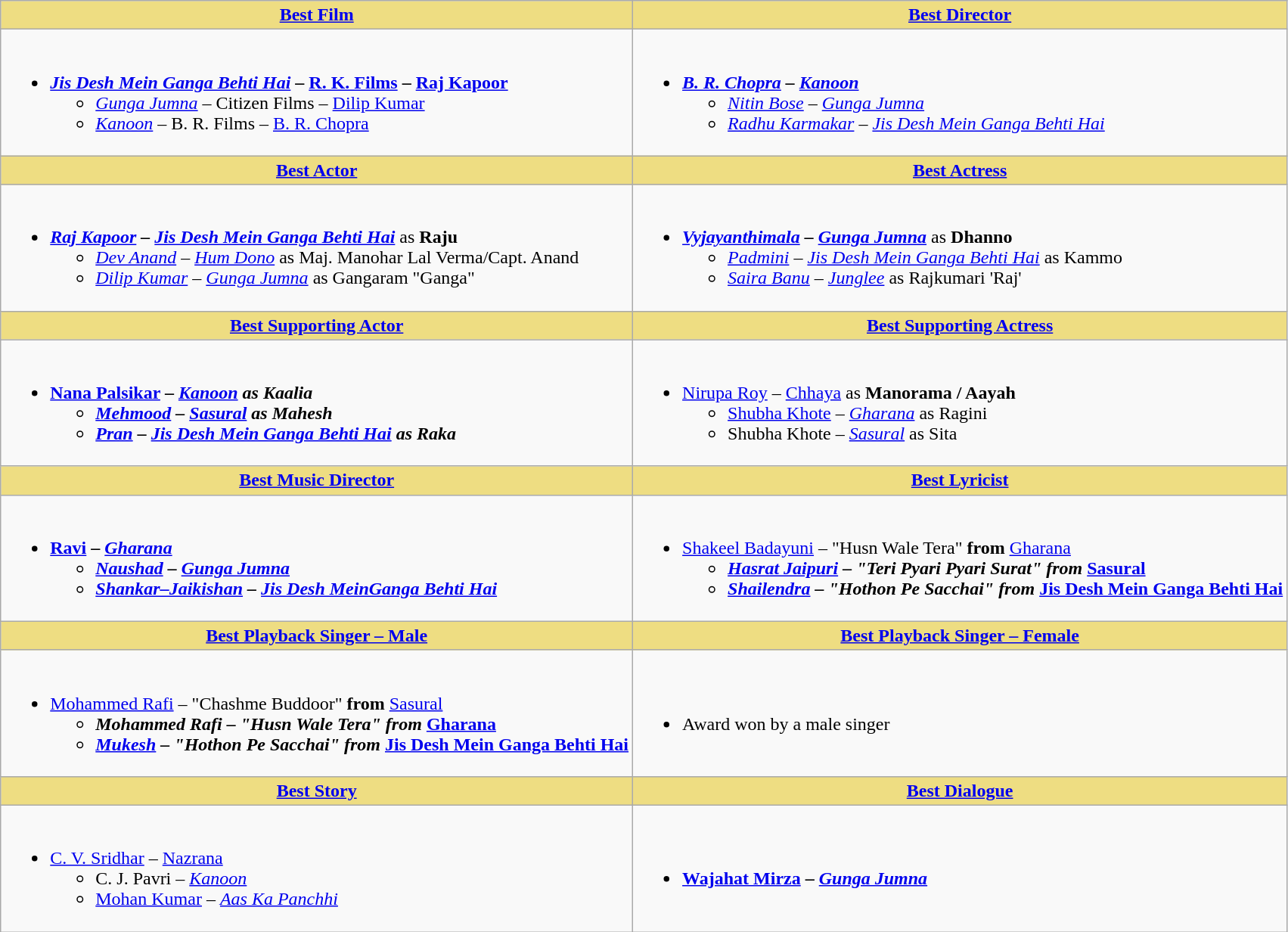<table class="wikitable">
<tr>
<th style="background:#EEDD82;"><a href='#'>Best Film</a></th>
<th style="background:#EEDD82;"><a href='#'>Best Director</a></th>
</tr>
<tr>
<td valign="top"><br><ul><li><strong> <em><a href='#'>Jis Desh Mein Ganga Behti Hai</a></em> – <a href='#'>R. K. Films</a> – <a href='#'>Raj Kapoor</a> </strong><ul><li><em><a href='#'>Gunga Jumna</a></em> – Citizen Films – <a href='#'>Dilip Kumar</a></li><li><em><a href='#'>Kanoon</a></em> – B. R. Films – <a href='#'>B. R. Chopra</a></li></ul></li></ul></td>
<td valign="top"><br><ul><li><strong> <em><a href='#'>B. R. Chopra</a> – <a href='#'>Kanoon</a></em> </strong><ul><li><em><a href='#'>Nitin Bose</a> – <a href='#'>Gunga Jumna</a></em></li><li><em><a href='#'>Radhu Karmakar</a> – <a href='#'>Jis Desh Mein Ganga Behti Hai</a></em></li></ul></li></ul></td>
</tr>
<tr>
<th style="background:#EEDD82;"><a href='#'>Best Actor</a></th>
<th style="background:#EEDD82;"><a href='#'>Best Actress</a></th>
</tr>
<tr>
<td><br><ul><li><strong><em><a href='#'>Raj Kapoor</a> – <a href='#'>Jis Desh Mein Ganga Behti Hai</a></em></strong> as <strong>Raju</strong><ul><li><em><a href='#'>Dev Anand</a> – <a href='#'>Hum Dono</a></em> as Maj. Manohar Lal Verma/Capt. Anand</li><li><em><a href='#'>Dilip Kumar</a> – <a href='#'>Gunga Jumna</a></em> as Gangaram "Ganga"</li></ul></li></ul></td>
<td><br><ul><li><strong><em><a href='#'>Vyjayanthimala</a> – <a href='#'>Gunga Jumna</a></em></strong> as <strong>Dhanno</strong><ul><li><em><a href='#'>Padmini</a> – <a href='#'>Jis Desh Mein Ganga Behti Hai</a></em> as Kammo</li><li><em><a href='#'>Saira Banu</a> – <a href='#'>Junglee</a></em> as Rajkumari 'Raj'</li></ul></li></ul></td>
</tr>
<tr>
<th style="background:#EEDD82;"><a href='#'>Best Supporting Actor</a></th>
<th style="background:#EEDD82;"><a href='#'>Best Supporting Actress</a></th>
</tr>
<tr>
<td><br><ul><li><strong><a href='#'>Nana Palsikar</a> – <em><a href='#'>Kanoon</a><strong><em> as </strong>Kaalia<strong><ul><li><a href='#'>Mehmood</a> – </em><a href='#'>Sasural</a><em> as Mahesh</li><li><a href='#'>Pran</a> – </em><a href='#'>Jis Desh Mein Ganga Behti Hai</a><em> as Raka</li></ul></li></ul></td>
<td><br><ul><li></strong><a href='#'>Nirupa Roy</a> – </em><a href='#'>Chhaya</a></em></strong> as <strong>Manorama / Aayah</strong><ul><li><a href='#'>Shubha Khote</a> – <em><a href='#'>Gharana</a></em> as Ragini</li><li>Shubha Khote – <em><a href='#'>Sasural</a></em> as Sita</li></ul></li></ul></td>
</tr>
<tr>
<th style="background:#EEDD82;"><a href='#'>Best Music Director</a></th>
<th style="background:#EEDD82;"><a href='#'>Best Lyricist</a></th>
</tr>
<tr>
<td><br><ul><li><strong><a href='#'>Ravi</a> – <em><a href='#'>Gharana</a><strong><em><ul><li><a href='#'>Naushad</a> – </em><a href='#'>Gunga Jumna</a><em></li><li><a href='#'>Shankar–Jaikishan</a> – </em><a href='#'>Jis Desh MeinGanga Behti Hai</a><em></li></ul></li></ul></td>
<td><br><ul><li></strong><a href='#'>Shakeel Badayuni</a> – "Husn Wale Tera"<strong> from </em></strong><a href='#'>Gharana</a><strong><em><ul><li><a href='#'>Hasrat Jaipuri</a> – "Teri Pyari Pyari Surat" from </em><a href='#'>Sasural</a><em></li><li><a href='#'>Shailendra</a> – "Hothon Pe Sacchai" from </em><a href='#'>Jis Desh Mein Ganga Behti Hai</a><em></li></ul></li></ul></td>
</tr>
<tr>
<th style="background:#EEDD82;"><a href='#'>Best Playback Singer – Male</a></th>
<th style="background:#EEDD82;"><a href='#'>Best Playback Singer – Female</a></th>
</tr>
<tr>
<td><br><ul><li></strong><a href='#'>Mohammed Rafi</a> – "Chashme Buddoor"<strong> from </em></strong><a href='#'>Sasural</a><strong><em><ul><li>Mohammed Rafi – "Husn Wale Tera" from </em><a href='#'>Gharana</a><em></li><li><a href='#'>Mukesh</a> – "Hothon Pe Sacchai" from </em><a href='#'>Jis Desh Mein Ganga Behti Hai</a><em></li></ul></li></ul></td>
<td><br><ul><li></strong>Award won by a male singer<strong></li></ul></td>
</tr>
<tr>
<th style="background:#EEDD82;"><a href='#'>Best Story</a></th>
<th style="background:#EEDD82;"><a href='#'>Best Dialogue</a></th>
</tr>
<tr>
<td><br><ul><li></strong><a href='#'>C. V. Sridhar</a> – </em><a href='#'>Nazrana</a></em></strong><ul><li>C. J. Pavri – <em><a href='#'>Kanoon</a></em></li><li><a href='#'>Mohan Kumar</a> – <em><a href='#'>Aas Ka Panchhi</a></em></li></ul></li></ul></td>
<td><br><ul><li><strong><a href='#'>Wajahat Mirza</a> – <em><a href='#'>Gunga Jumna</a><strong><em></li></ul></td>
</tr>
</table>
